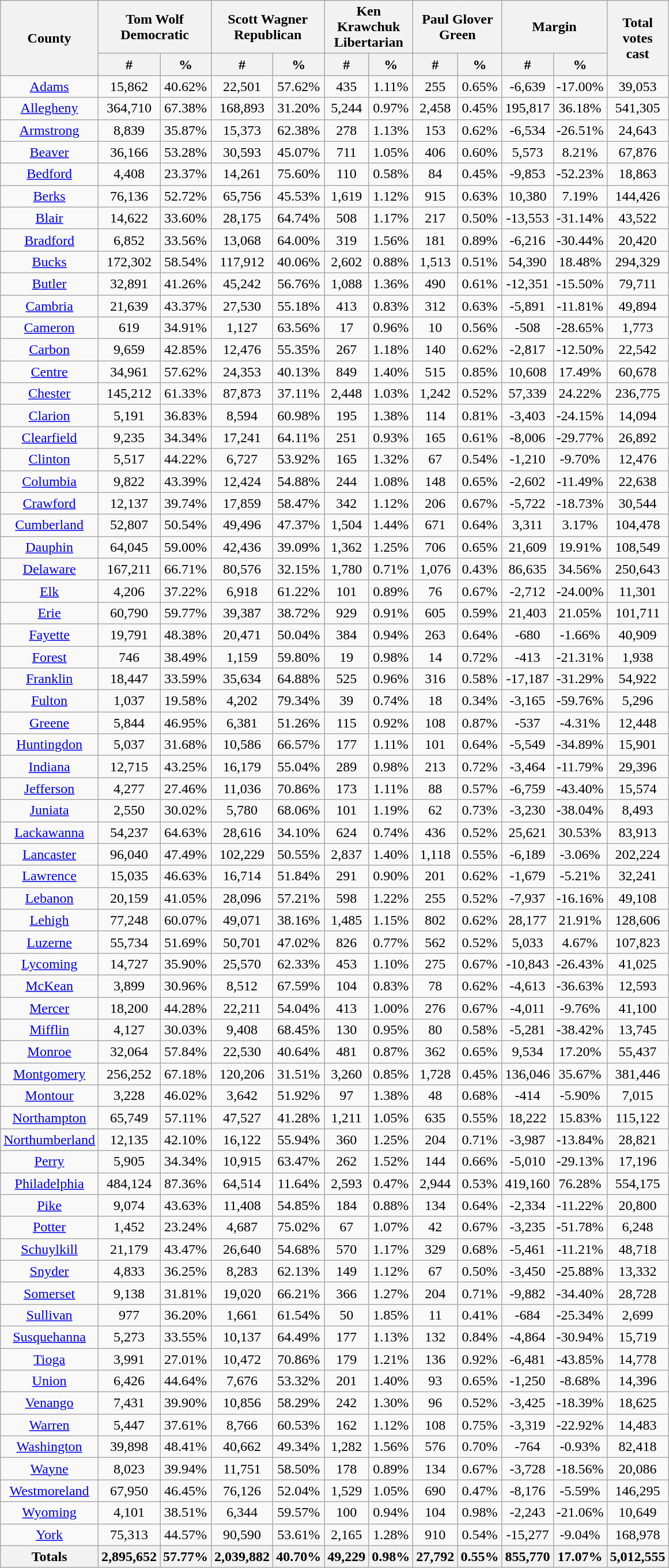<table width="60%"  class="wikitable sortable" style="text-align:center">
<tr>
<th style="text-align:center;" rowspan="2">County</th>
<th style="text-align:center;" colspan="2">Tom Wolf<br>Democratic</th>
<th style="text-align:center;" colspan="2">Scott Wagner<br>Republican</th>
<th style="text-align:center;" colspan="2">Ken Krawchuk<br>Libertarian</th>
<th style="text-align:center;" colspan="2">Paul Glover<br>Green</th>
<th style="text-align:center;" colspan="2">Margin</th>
<th style="text-align:center;" rowspan="2">Total votes cast</th>
</tr>
<tr>
<th style="text-align:center;" data-sort-type="number">#</th>
<th style="text-align:center;" data-sort-type="number">%</th>
<th style="text-align:center;" data-sort-type="number">#</th>
<th style="text-align:center;" data-sort-type="number">%</th>
<th style="text-align:center;" data-sort-type="number">#</th>
<th style="text-align:center;" data-sort-type="number">%</th>
<th style="text-align:center;" data-sort-type="number">#</th>
<th style="text-align:center;" data-sort-type="number">%</th>
<th style="text-align:center;" data-sort-type="number">#</th>
<th style="text-align:center;" data-sort-type="number">%</th>
</tr>
<tr style="text-align:center;">
<td><a href='#'>Adams</a></td>
<td>15,862</td>
<td>40.62%</td>
<td>22,501</td>
<td>57.62%</td>
<td>435</td>
<td>1.11%</td>
<td>255</td>
<td>0.65%</td>
<td>-6,639</td>
<td>-17.00%</td>
<td>39,053</td>
</tr>
<tr style="text-align:center;">
<td><a href='#'>Allegheny</a></td>
<td>364,710</td>
<td>67.38%</td>
<td>168,893</td>
<td>31.20%</td>
<td>5,244</td>
<td>0.97%</td>
<td>2,458</td>
<td>0.45%</td>
<td>195,817</td>
<td>36.18%</td>
<td>541,305</td>
</tr>
<tr style="text-align:center;">
<td><a href='#'>Armstrong</a></td>
<td>8,839</td>
<td>35.87%</td>
<td>15,373</td>
<td>62.38%</td>
<td>278</td>
<td>1.13%</td>
<td>153</td>
<td>0.62%</td>
<td>-6,534</td>
<td>-26.51%</td>
<td>24,643</td>
</tr>
<tr style="text-align:center;">
<td><a href='#'>Beaver</a></td>
<td>36,166</td>
<td>53.28%</td>
<td>30,593</td>
<td>45.07%</td>
<td>711</td>
<td>1.05%</td>
<td>406</td>
<td>0.60%</td>
<td>5,573</td>
<td>8.21%</td>
<td>67,876</td>
</tr>
<tr style="text-align:center;">
<td><a href='#'>Bedford</a></td>
<td>4,408</td>
<td>23.37%</td>
<td>14,261</td>
<td>75.60%</td>
<td>110</td>
<td>0.58%</td>
<td>84</td>
<td>0.45%</td>
<td>-9,853</td>
<td>-52.23%</td>
<td>18,863</td>
</tr>
<tr style="text-align:center;">
<td><a href='#'>Berks</a></td>
<td>76,136</td>
<td>52.72%</td>
<td>65,756</td>
<td>45.53%</td>
<td>1,619</td>
<td>1.12%</td>
<td>915</td>
<td>0.63%</td>
<td>10,380</td>
<td>7.19%</td>
<td>144,426</td>
</tr>
<tr style="text-align:center;">
<td><a href='#'>Blair</a></td>
<td>14,622</td>
<td>33.60%</td>
<td>28,175</td>
<td>64.74%</td>
<td>508</td>
<td>1.17%</td>
<td>217</td>
<td>0.50%</td>
<td>-13,553</td>
<td>-31.14%</td>
<td>43,522</td>
</tr>
<tr style="text-align:center;">
<td><a href='#'>Bradford</a></td>
<td>6,852</td>
<td>33.56%</td>
<td>13,068</td>
<td>64.00%</td>
<td>319</td>
<td>1.56%</td>
<td>181</td>
<td>0.89%</td>
<td>-6,216</td>
<td>-30.44%</td>
<td>20,420</td>
</tr>
<tr style="text-align:center;">
<td><a href='#'>Bucks</a></td>
<td>172,302</td>
<td>58.54%</td>
<td>117,912</td>
<td>40.06%</td>
<td>2,602</td>
<td>0.88%</td>
<td>1,513</td>
<td>0.51%</td>
<td>54,390</td>
<td>18.48%</td>
<td>294,329</td>
</tr>
<tr style="text-align:center;">
<td><a href='#'>Butler</a></td>
<td>32,891</td>
<td>41.26%</td>
<td>45,242</td>
<td>56.76%</td>
<td>1,088</td>
<td>1.36%</td>
<td>490</td>
<td>0.61%</td>
<td>-12,351</td>
<td>-15.50%</td>
<td>79,711</td>
</tr>
<tr style="text-align:center;">
<td><a href='#'>Cambria</a></td>
<td>21,639</td>
<td>43.37%</td>
<td>27,530</td>
<td>55.18%</td>
<td>413</td>
<td>0.83%</td>
<td>312</td>
<td>0.63%</td>
<td>-5,891</td>
<td>-11.81%</td>
<td>49,894</td>
</tr>
<tr style="text-align:center;">
<td><a href='#'>Cameron</a></td>
<td>619</td>
<td>34.91%</td>
<td>1,127</td>
<td>63.56%</td>
<td>17</td>
<td>0.96%</td>
<td>10</td>
<td>0.56%</td>
<td>-508</td>
<td>-28.65%</td>
<td>1,773</td>
</tr>
<tr style="text-align:center;">
<td><a href='#'>Carbon</a></td>
<td>9,659</td>
<td>42.85%</td>
<td>12,476</td>
<td>55.35%</td>
<td>267</td>
<td>1.18%</td>
<td>140</td>
<td>0.62%</td>
<td>-2,817</td>
<td>-12.50%</td>
<td>22,542</td>
</tr>
<tr style="text-align:center;">
<td><a href='#'>Centre</a></td>
<td>34,961</td>
<td>57.62%</td>
<td>24,353</td>
<td>40.13%</td>
<td>849</td>
<td>1.40%</td>
<td>515</td>
<td>0.85%</td>
<td>10,608</td>
<td>17.49%</td>
<td>60,678</td>
</tr>
<tr style="text-align:center;">
<td><a href='#'>Chester</a></td>
<td>145,212</td>
<td>61.33%</td>
<td>87,873</td>
<td>37.11%</td>
<td>2,448</td>
<td>1.03%</td>
<td>1,242</td>
<td>0.52%</td>
<td>57,339</td>
<td>24.22%</td>
<td>236,775</td>
</tr>
<tr style="text-align:center;">
<td><a href='#'>Clarion</a></td>
<td>5,191</td>
<td>36.83%</td>
<td>8,594</td>
<td>60.98%</td>
<td>195</td>
<td>1.38%</td>
<td>114</td>
<td>0.81%</td>
<td>-3,403</td>
<td>-24.15%</td>
<td>14,094</td>
</tr>
<tr style="text-align:center;">
<td><a href='#'>Clearfield</a></td>
<td>9,235</td>
<td>34.34%</td>
<td>17,241</td>
<td>64.11%</td>
<td>251</td>
<td>0.93%</td>
<td>165</td>
<td>0.61%</td>
<td>-8,006</td>
<td>-29.77%</td>
<td>26,892</td>
</tr>
<tr style="text-align:center;">
<td><a href='#'>Clinton</a></td>
<td>5,517</td>
<td>44.22%</td>
<td>6,727</td>
<td>53.92%</td>
<td>165</td>
<td>1.32%</td>
<td>67</td>
<td>0.54%</td>
<td>-1,210</td>
<td>-9.70%</td>
<td>12,476</td>
</tr>
<tr style="text-align:center;">
<td><a href='#'>Columbia</a></td>
<td>9,822</td>
<td>43.39%</td>
<td>12,424</td>
<td>54.88%</td>
<td>244</td>
<td>1.08%</td>
<td>148</td>
<td>0.65%</td>
<td>-2,602</td>
<td>-11.49%</td>
<td>22,638</td>
</tr>
<tr style="text-align:center;">
<td><a href='#'>Crawford</a></td>
<td>12,137</td>
<td>39.74%</td>
<td>17,859</td>
<td>58.47%</td>
<td>342</td>
<td>1.12%</td>
<td>206</td>
<td>0.67%</td>
<td>-5,722</td>
<td>-18.73%</td>
<td>30,544</td>
</tr>
<tr style="text-align:center;">
<td><a href='#'>Cumberland</a></td>
<td>52,807</td>
<td>50.54%</td>
<td>49,496</td>
<td>47.37%</td>
<td>1,504</td>
<td>1.44%</td>
<td>671</td>
<td>0.64%</td>
<td>3,311</td>
<td>3.17%</td>
<td>104,478</td>
</tr>
<tr style="text-align:center;">
<td><a href='#'>Dauphin</a></td>
<td>64,045</td>
<td>59.00%</td>
<td>42,436</td>
<td>39.09%</td>
<td>1,362</td>
<td>1.25%</td>
<td>706</td>
<td>0.65%</td>
<td>21,609</td>
<td>19.91%</td>
<td>108,549</td>
</tr>
<tr style="text-align:center;">
<td><a href='#'>Delaware</a></td>
<td>167,211</td>
<td>66.71%</td>
<td>80,576</td>
<td>32.15%</td>
<td>1,780</td>
<td>0.71%</td>
<td>1,076</td>
<td>0.43%</td>
<td>86,635</td>
<td>34.56%</td>
<td>250,643</td>
</tr>
<tr style="text-align:center;">
<td><a href='#'>Elk</a></td>
<td>4,206</td>
<td>37.22%</td>
<td>6,918</td>
<td>61.22%</td>
<td>101</td>
<td>0.89%</td>
<td>76</td>
<td>0.67%</td>
<td>-2,712</td>
<td>-24.00%</td>
<td>11,301</td>
</tr>
<tr style="text-align:center;">
<td><a href='#'>Erie</a></td>
<td>60,790</td>
<td>59.77%</td>
<td>39,387</td>
<td>38.72%</td>
<td>929</td>
<td>0.91%</td>
<td>605</td>
<td>0.59%</td>
<td>21,403</td>
<td>21.05%</td>
<td>101,711</td>
</tr>
<tr style="text-align:center;">
<td><a href='#'>Fayette</a></td>
<td>19,791</td>
<td>48.38%</td>
<td>20,471</td>
<td>50.04%</td>
<td>384</td>
<td>0.94%</td>
<td>263</td>
<td>0.64%</td>
<td>-680</td>
<td>-1.66%</td>
<td>40,909</td>
</tr>
<tr style="text-align:center;">
<td><a href='#'>Forest</a></td>
<td>746</td>
<td>38.49%</td>
<td>1,159</td>
<td>59.80%</td>
<td>19</td>
<td>0.98%</td>
<td>14</td>
<td>0.72%</td>
<td>-413</td>
<td>-21.31%</td>
<td>1,938</td>
</tr>
<tr style="text-align:center;">
<td><a href='#'>Franklin</a></td>
<td>18,447</td>
<td>33.59%</td>
<td>35,634</td>
<td>64.88%</td>
<td>525</td>
<td>0.96%</td>
<td>316</td>
<td>0.58%</td>
<td>-17,187</td>
<td>-31.29%</td>
<td>54,922</td>
</tr>
<tr style="text-align:center;">
<td><a href='#'>Fulton</a></td>
<td>1,037</td>
<td>19.58%</td>
<td>4,202</td>
<td>79.34%</td>
<td>39</td>
<td>0.74%</td>
<td>18</td>
<td>0.34%</td>
<td>-3,165</td>
<td>-59.76%</td>
<td>5,296</td>
</tr>
<tr style="text-align:center;">
<td><a href='#'>Greene</a></td>
<td>5,844</td>
<td>46.95%</td>
<td>6,381</td>
<td>51.26%</td>
<td>115</td>
<td>0.92%</td>
<td>108</td>
<td>0.87%</td>
<td>-537</td>
<td>-4.31%</td>
<td>12,448</td>
</tr>
<tr style="text-align:center;">
<td><a href='#'>Huntingdon</a></td>
<td>5,037</td>
<td>31.68%</td>
<td>10,586</td>
<td>66.57%</td>
<td>177</td>
<td>1.11%</td>
<td>101</td>
<td>0.64%</td>
<td>-5,549</td>
<td>-34.89%</td>
<td>15,901</td>
</tr>
<tr style="text-align:center;">
<td><a href='#'>Indiana</a></td>
<td>12,715</td>
<td>43.25%</td>
<td>16,179</td>
<td>55.04%</td>
<td>289</td>
<td>0.98%</td>
<td>213</td>
<td>0.72%</td>
<td>-3,464</td>
<td>-11.79%</td>
<td>29,396</td>
</tr>
<tr style="text-align:center;">
<td><a href='#'>Jefferson</a></td>
<td>4,277</td>
<td>27.46%</td>
<td>11,036</td>
<td>70.86%</td>
<td>173</td>
<td>1.11%</td>
<td>88</td>
<td>0.57%</td>
<td>-6,759</td>
<td>-43.40%</td>
<td>15,574</td>
</tr>
<tr style="text-align:center;">
<td><a href='#'>Juniata</a></td>
<td>2,550</td>
<td>30.02%</td>
<td>5,780</td>
<td>68.06%</td>
<td>101</td>
<td>1.19%</td>
<td>62</td>
<td>0.73%</td>
<td>-3,230</td>
<td>-38.04%</td>
<td>8,493</td>
</tr>
<tr style="text-align:center;">
<td><a href='#'>Lackawanna</a></td>
<td>54,237</td>
<td>64.63%</td>
<td>28,616</td>
<td>34.10%</td>
<td>624</td>
<td>0.74%</td>
<td>436</td>
<td>0.52%</td>
<td>25,621</td>
<td>30.53%</td>
<td>83,913</td>
</tr>
<tr style="text-align:center;">
<td><a href='#'>Lancaster</a></td>
<td>96,040</td>
<td>47.49%</td>
<td>102,229</td>
<td>50.55%</td>
<td>2,837</td>
<td>1.40%</td>
<td>1,118</td>
<td>0.55%</td>
<td>-6,189</td>
<td>-3.06%</td>
<td>202,224</td>
</tr>
<tr style="text-align:center;">
<td><a href='#'>Lawrence</a></td>
<td>15,035</td>
<td>46.63%</td>
<td>16,714</td>
<td>51.84%</td>
<td>291</td>
<td>0.90%</td>
<td>201</td>
<td>0.62%</td>
<td>-1,679</td>
<td>-5.21%</td>
<td>32,241</td>
</tr>
<tr style="text-align:center;">
<td><a href='#'>Lebanon</a></td>
<td>20,159</td>
<td>41.05%</td>
<td>28,096</td>
<td>57.21%</td>
<td>598</td>
<td>1.22%</td>
<td>255</td>
<td>0.52%</td>
<td>-7,937</td>
<td>-16.16%</td>
<td>49,108</td>
</tr>
<tr style="text-align:center;">
<td><a href='#'>Lehigh</a></td>
<td>77,248</td>
<td>60.07%</td>
<td>49,071</td>
<td>38.16%</td>
<td>1,485</td>
<td>1.15%</td>
<td>802</td>
<td>0.62%</td>
<td>28,177</td>
<td>21.91%</td>
<td>128,606</td>
</tr>
<tr style="text-align:center;">
<td><a href='#'>Luzerne</a></td>
<td>55,734</td>
<td>51.69%</td>
<td>50,701</td>
<td>47.02%</td>
<td>826</td>
<td>0.77%</td>
<td>562</td>
<td>0.52%</td>
<td>5,033</td>
<td>4.67%</td>
<td>107,823</td>
</tr>
<tr style="text-align:center;">
<td><a href='#'>Lycoming</a></td>
<td>14,727</td>
<td>35.90%</td>
<td>25,570</td>
<td>62.33%</td>
<td>453</td>
<td>1.10%</td>
<td>275</td>
<td>0.67%</td>
<td>-10,843</td>
<td>-26.43%</td>
<td>41,025</td>
</tr>
<tr style="text-align:center;">
<td><a href='#'>McKean</a></td>
<td>3,899</td>
<td>30.96%</td>
<td>8,512</td>
<td>67.59%</td>
<td>104</td>
<td>0.83%</td>
<td>78</td>
<td>0.62%</td>
<td>-4,613</td>
<td>-36.63%</td>
<td>12,593</td>
</tr>
<tr style="text-align:center;">
<td><a href='#'>Mercer</a></td>
<td>18,200</td>
<td>44.28%</td>
<td>22,211</td>
<td>54.04%</td>
<td>413</td>
<td>1.00%</td>
<td>276</td>
<td>0.67%</td>
<td>-4,011</td>
<td>-9.76%</td>
<td>41,100</td>
</tr>
<tr style="text-align:center;">
<td><a href='#'>Mifflin</a></td>
<td>4,127</td>
<td>30.03%</td>
<td>9,408</td>
<td>68.45%</td>
<td>130</td>
<td>0.95%</td>
<td>80</td>
<td>0.58%</td>
<td>-5,281</td>
<td>-38.42%</td>
<td>13,745</td>
</tr>
<tr style="text-align:center;">
<td><a href='#'>Monroe</a></td>
<td>32,064</td>
<td>57.84%</td>
<td>22,530</td>
<td>40.64%</td>
<td>481</td>
<td>0.87%</td>
<td>362</td>
<td>0.65%</td>
<td>9,534</td>
<td>17.20%</td>
<td>55,437</td>
</tr>
<tr style="text-align:center;">
<td><a href='#'>Montgomery</a></td>
<td>256,252</td>
<td>67.18%</td>
<td>120,206</td>
<td>31.51%</td>
<td>3,260</td>
<td>0.85%</td>
<td>1,728</td>
<td>0.45%</td>
<td>136,046</td>
<td>35.67%</td>
<td>381,446</td>
</tr>
<tr style="text-align:center;">
<td><a href='#'>Montour</a></td>
<td>3,228</td>
<td>46.02%</td>
<td>3,642</td>
<td>51.92%</td>
<td>97</td>
<td>1.38%</td>
<td>48</td>
<td>0.68%</td>
<td>-414</td>
<td>-5.90%</td>
<td>7,015</td>
</tr>
<tr style="text-align:center;">
<td><a href='#'>Northampton</a></td>
<td>65,749</td>
<td>57.11%</td>
<td>47,527</td>
<td>41.28%</td>
<td>1,211</td>
<td>1.05%</td>
<td>635</td>
<td>0.55%</td>
<td>18,222</td>
<td>15.83%</td>
<td>115,122</td>
</tr>
<tr style="text-align:center;">
<td><a href='#'>Northumberland</a></td>
<td>12,135</td>
<td>42.10%</td>
<td>16,122</td>
<td>55.94%</td>
<td>360</td>
<td>1.25%</td>
<td>204</td>
<td>0.71%</td>
<td>-3,987</td>
<td>-13.84%</td>
<td>28,821</td>
</tr>
<tr style="text-align:center;">
<td><a href='#'>Perry</a></td>
<td>5,905</td>
<td>34.34%</td>
<td>10,915</td>
<td>63.47%</td>
<td>262</td>
<td>1.52%</td>
<td>144</td>
<td>0.66%</td>
<td>-5,010</td>
<td>-29.13%</td>
<td>17,196</td>
</tr>
<tr style="text-align:center;">
<td><a href='#'>Philadelphia</a></td>
<td>484,124</td>
<td>87.36%</td>
<td>64,514</td>
<td>11.64%</td>
<td>2,593</td>
<td>0.47%</td>
<td>2,944</td>
<td>0.53%</td>
<td>419,160</td>
<td>76.28%</td>
<td>554,175</td>
</tr>
<tr style="text-align:center;">
<td><a href='#'>Pike</a></td>
<td>9,074</td>
<td>43.63%</td>
<td>11,408</td>
<td>54.85%</td>
<td>184</td>
<td>0.88%</td>
<td>134</td>
<td>0.64%</td>
<td>-2,334</td>
<td>-11.22%</td>
<td>20,800</td>
</tr>
<tr style="text-align:center;">
<td><a href='#'>Potter</a></td>
<td>1,452</td>
<td>23.24%</td>
<td>4,687</td>
<td>75.02%</td>
<td>67</td>
<td>1.07%</td>
<td>42</td>
<td>0.67%</td>
<td>-3,235</td>
<td>-51.78%</td>
<td>6,248</td>
</tr>
<tr style="text-align:center;">
<td><a href='#'>Schuylkill</a></td>
<td>21,179</td>
<td>43.47%</td>
<td>26,640</td>
<td>54.68%</td>
<td>570</td>
<td>1.17%</td>
<td>329</td>
<td>0.68%</td>
<td>-5,461</td>
<td>-11.21%</td>
<td>48,718</td>
</tr>
<tr style="text-align:center;">
<td><a href='#'>Snyder</a></td>
<td>4,833</td>
<td>36.25%</td>
<td>8,283</td>
<td>62.13%</td>
<td>149</td>
<td>1.12%</td>
<td>67</td>
<td>0.50%</td>
<td>-3,450</td>
<td>-25.88%</td>
<td>13,332</td>
</tr>
<tr style="text-align:center;">
<td><a href='#'>Somerset</a></td>
<td>9,138</td>
<td>31.81%</td>
<td>19,020</td>
<td>66.21%</td>
<td>366</td>
<td>1.27%</td>
<td>204</td>
<td>0.71%</td>
<td>-9,882</td>
<td>-34.40%</td>
<td>28,728</td>
</tr>
<tr style="text-align:center;">
<td><a href='#'>Sullivan</a></td>
<td>977</td>
<td>36.20%</td>
<td>1,661</td>
<td>61.54%</td>
<td>50</td>
<td>1.85%</td>
<td>11</td>
<td>0.41%</td>
<td>-684</td>
<td>-25.34%</td>
<td>2,699</td>
</tr>
<tr style="text-align:center;">
<td><a href='#'>Susquehanna</a></td>
<td>5,273</td>
<td>33.55%</td>
<td>10,137</td>
<td>64.49%</td>
<td>177</td>
<td>1.13%</td>
<td>132</td>
<td>0.84%</td>
<td>-4,864</td>
<td>-30.94%</td>
<td>15,719</td>
</tr>
<tr style="text-align:center;">
<td><a href='#'>Tioga</a></td>
<td>3,991</td>
<td>27.01%</td>
<td>10,472</td>
<td>70.86%</td>
<td>179</td>
<td>1.21%</td>
<td>136</td>
<td>0.92%</td>
<td>-6,481</td>
<td>-43.85%</td>
<td>14,778</td>
</tr>
<tr style="text-align:center;">
<td><a href='#'>Union</a></td>
<td>6,426</td>
<td>44.64%</td>
<td>7,676</td>
<td>53.32%</td>
<td>201</td>
<td>1.40%</td>
<td>93</td>
<td>0.65%</td>
<td>-1,250</td>
<td>-8.68%</td>
<td>14,396</td>
</tr>
<tr style="text-align:center;">
<td><a href='#'>Venango</a></td>
<td>7,431</td>
<td>39.90%</td>
<td>10,856</td>
<td>58.29%</td>
<td>242</td>
<td>1.30%</td>
<td>96</td>
<td>0.52%</td>
<td>-3,425</td>
<td>-18.39%</td>
<td>18,625</td>
</tr>
<tr style="text-align:center;">
<td><a href='#'>Warren</a></td>
<td>5,447</td>
<td>37.61%</td>
<td>8,766</td>
<td>60.53%</td>
<td>162</td>
<td>1.12%</td>
<td>108</td>
<td>0.75%</td>
<td>-3,319</td>
<td>-22.92%</td>
<td>14,483</td>
</tr>
<tr style="text-align:center;">
<td><a href='#'>Washington</a></td>
<td>39,898</td>
<td>48.41%</td>
<td>40,662</td>
<td>49.34%</td>
<td>1,282</td>
<td>1.56%</td>
<td>576</td>
<td>0.70%</td>
<td>-764</td>
<td>-0.93%</td>
<td>82,418</td>
</tr>
<tr style="text-align:center;">
<td><a href='#'>Wayne</a></td>
<td>8,023</td>
<td>39.94%</td>
<td>11,751</td>
<td>58.50%</td>
<td>178</td>
<td>0.89%</td>
<td>134</td>
<td>0.67%</td>
<td>-3,728</td>
<td>-18.56%</td>
<td>20,086</td>
</tr>
<tr style="text-align:center;">
<td><a href='#'>Westmoreland</a></td>
<td>67,950</td>
<td>46.45%</td>
<td>76,126</td>
<td>52.04%</td>
<td>1,529</td>
<td>1.05%</td>
<td>690</td>
<td>0.47%</td>
<td>-8,176</td>
<td>-5.59%</td>
<td>146,295</td>
</tr>
<tr style="text-align:center;">
<td><a href='#'>Wyoming</a></td>
<td>4,101</td>
<td>38.51%</td>
<td>6,344</td>
<td>59.57%</td>
<td>100</td>
<td>0.94%</td>
<td>104</td>
<td>0.98%</td>
<td>-2,243</td>
<td>-21.06%</td>
<td>10,649</td>
</tr>
<tr style="text-align:center;">
<td><a href='#'>York</a></td>
<td>75,313</td>
<td>44.57%</td>
<td>90,590</td>
<td>53.61%</td>
<td>2,165</td>
<td>1.28%</td>
<td>910</td>
<td>0.54%</td>
<td>-15,277</td>
<td>-9.04%</td>
<td>168,978</td>
</tr>
<tr style="text-align:center;">
<th>Totals</th>
<th>2,895,652</th>
<th>57.77%</th>
<th>2,039,882</th>
<th>40.70%</th>
<th>49,229</th>
<th>0.98%</th>
<th>27,792</th>
<th>0.55%</th>
<th>855,770</th>
<th>17.07%</th>
<th>5,012,555</th>
</tr>
</table>
